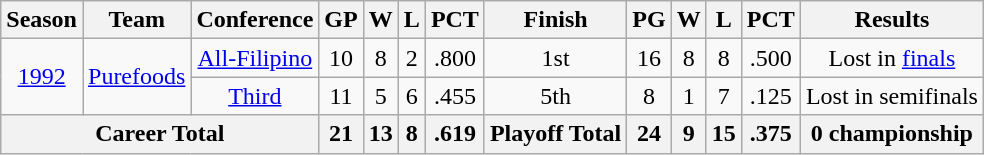<table class="wikitable sortable" style="text-align:center">
<tr>
<th>Season</th>
<th>Team</th>
<th>Conference</th>
<th>GP</th>
<th>W</th>
<th>L</th>
<th>PCT</th>
<th>Finish</th>
<th>PG</th>
<th>W</th>
<th>L</th>
<th>PCT</th>
<th>Results</th>
</tr>
<tr>
<td rowspan="2"><a href='#'>1992</a></td>
<td rowspan="2"><a href='#'>Purefoods</a></td>
<td><a href='#'>All-Filipino</a></td>
<td>10</td>
<td>8</td>
<td>2</td>
<td>.800</td>
<td>1st</td>
<td>16</td>
<td>8</td>
<td>8</td>
<td>.500</td>
<td>Lost in <a href='#'>finals</a></td>
</tr>
<tr>
<td><a href='#'>Third</a></td>
<td>11</td>
<td>5</td>
<td>6</td>
<td>.455</td>
<td>5th</td>
<td>8</td>
<td>1</td>
<td>7</td>
<td>.125</td>
<td>Lost in semifinals</td>
</tr>
<tr>
<th colspan="3"><strong>Career Total</strong></th>
<th><strong>21</strong></th>
<th><strong>13</strong></th>
<th><strong>8</strong></th>
<th>.619</th>
<th>Playoff Total</th>
<th>24</th>
<th>9</th>
<th>15</th>
<th>.375</th>
<th><strong>0 championship</strong></th>
</tr>
</table>
